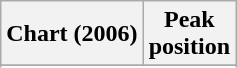<table class="wikitable sortable plainrowheaders">
<tr>
<th>Chart (2006)</th>
<th>Peak<br>position</th>
</tr>
<tr>
</tr>
<tr>
</tr>
<tr>
</tr>
</table>
